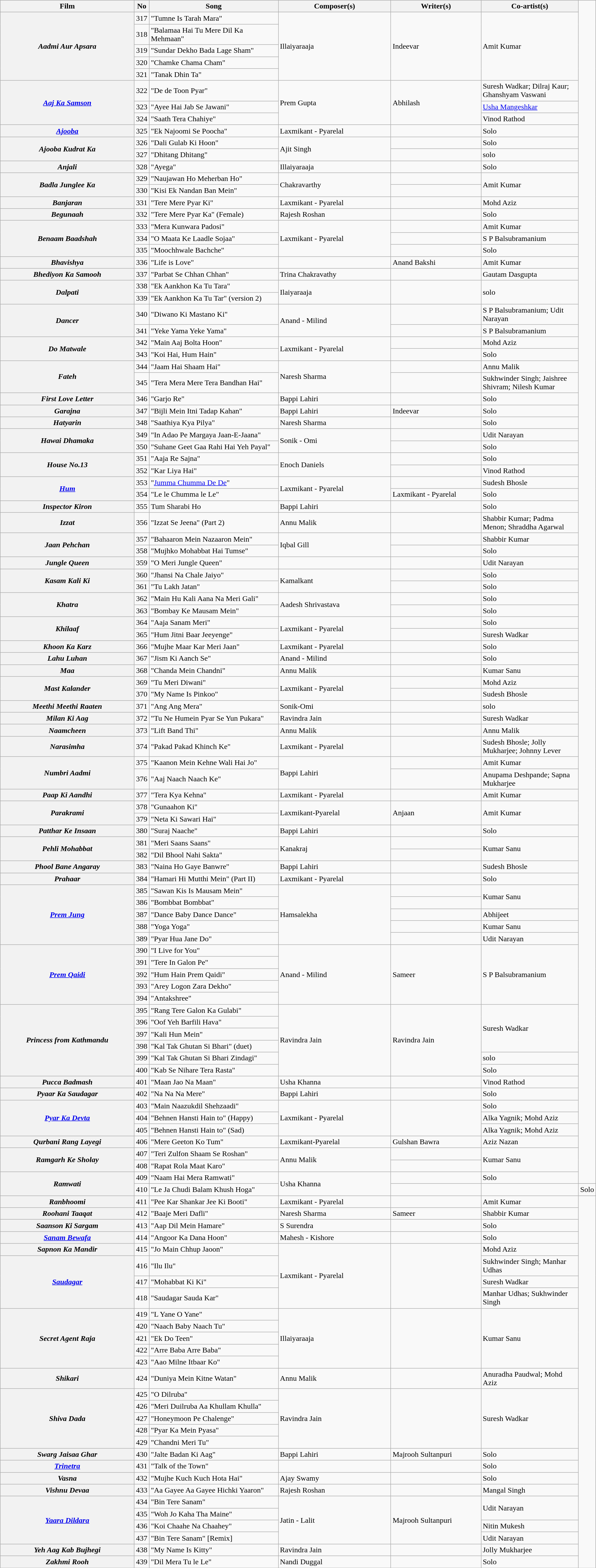<table class="wikitable plainrowheaders" style="width:100%; textcolor:#000">
<tr>
<th scope="col" style="width:24%;">Film</th>
<th>No</th>
<th scope="col" style="width:23%;">Song</th>
<th scope="col" style="width:20%;">Composer(s)</th>
<th scope="col" style="width:16%;">Writer(s)</th>
<th scope="col" style="width:18%;">Co-artist(s)</th>
</tr>
<tr>
<th rowspan=5><em>Aadmi Aur Apsara</em></th>
<td>317</td>
<td>"Tumne Is Tarah Mara"</td>
<td rowspan=5>Illaiyaraaja</td>
<td rowspan=5>Indeevar</td>
<td rowspan=5>Amit Kumar</td>
</tr>
<tr>
<td>318</td>
<td>"Balamaa Hai Tu Mere Dil Ka Mehmaan"</td>
</tr>
<tr>
<td>319</td>
<td>"Sundar Dekho Bada Lage Sham"</td>
</tr>
<tr>
<td>320</td>
<td>"Chamke Chama Cham"</td>
</tr>
<tr>
<td>321</td>
<td>"Tanak Dhin Ta"</td>
</tr>
<tr>
<th rowspan=3><em><a href='#'>Aaj Ka Samson</a></em></th>
<td>322</td>
<td>"De de Toon Pyar"</td>
<td rowspan=3>Prem Gupta</td>
<td rowspan=3>Abhilash</td>
<td>Suresh Wadkar; Dilraj Kaur; Ghanshyam Vaswani</td>
</tr>
<tr>
<td>323</td>
<td>"Ayee Hai Jab Se Jawani"</td>
<td><a href='#'>Usha Mangeshkar</a></td>
</tr>
<tr>
<td>324</td>
<td>"Saath Tera Chahiye"</td>
<td>Vinod Rathod</td>
</tr>
<tr>
<th><em><a href='#'>Ajooba</a></em></th>
<td>325</td>
<td>"Ek Najoomi Se Poocha"</td>
<td>Laxmikant - Pyarelal</td>
<td></td>
<td>Solo</td>
</tr>
<tr>
<th rowspan=2><em>Ajooba Kudrat Ka</em></th>
<td>326</td>
<td>"Dali Gulab Ki Hoon"</td>
<td rowspan=2>Ajit Singh</td>
<td></td>
<td>Solo</td>
</tr>
<tr>
<td>327</td>
<td>"Dhitang Dhitang"</td>
<td></td>
<td>solo</td>
</tr>
<tr>
<th><em>Anjali</em></th>
<td>328</td>
<td>"Ayega"</td>
<td>Illaiyaraaja</td>
<td></td>
<td>Solo</td>
</tr>
<tr>
<th rowspan=2><em>Badla Junglee Ka</em></th>
<td>329</td>
<td>"Naujawan Ho Meherban Ho"</td>
<td rowspan=2>Chakravarthy</td>
<td></td>
<td rowspan=2>Amit Kumar</td>
</tr>
<tr>
<td>330</td>
<td>"Kisi Ek Nandan Ban Mein"</td>
<td></td>
</tr>
<tr>
<th><em>Banjaran</em></th>
<td>331</td>
<td>"Tere Mere Pyar Ki"</td>
<td>Laxmikant - Pyarelal</td>
<td></td>
<td>Mohd Aziz</td>
</tr>
<tr>
<th><em>Begunaah</em></th>
<td>332</td>
<td>"Tere Mere Pyar Ka" (Female)</td>
<td>Rajesh Roshan</td>
<td></td>
<td>Solo</td>
</tr>
<tr>
<th rowspan=3><em>Benaam Baadshah</em></th>
<td>333</td>
<td>"Mera Kunwara Padosi"</td>
<td rowspan=3>Laxmikant - Pyarelal</td>
<td></td>
<td>Amit Kumar</td>
</tr>
<tr>
<td>334</td>
<td>"O Maata Ke Laadle Sojaa"</td>
<td></td>
<td>S P Balsubramanium</td>
</tr>
<tr>
<td>335</td>
<td>"Moochhwale Bachche"</td>
<td></td>
<td>Solo</td>
</tr>
<tr>
<th><em>Bhavishya</em></th>
<td>336</td>
<td>"Life is Love"</td>
<td></td>
<td>Anand Bakshi</td>
<td>Amit Kumar</td>
</tr>
<tr>
<th><em>Bhediyon Ka Samooh</em></th>
<td>337</td>
<td>"Parbat Se Chhan Chhan"</td>
<td>Trina Chakravathy</td>
<td></td>
<td>Gautam Dasgupta</td>
</tr>
<tr>
<th rowspan=2><em>Dalpati</em></th>
<td>338</td>
<td>"Ek Aankhon Ka Tu Tara"</td>
<td rowspan=2>Ilaiyaraaja</td>
<td rowspan=2></td>
<td rowspan=2>solo</td>
</tr>
<tr>
<td>339</td>
<td>"Ek Aankhon Ka Tu Tar" (version 2)</td>
</tr>
<tr>
<th rowspan=2><em>Dancer</em></th>
<td>340</td>
<td>"Diwano Ki Mastano Ki"</td>
<td rowspan=2>Anand - Milind</td>
<td></td>
<td>S P Balsubramanium; Udit Narayan</td>
</tr>
<tr>
<td>341</td>
<td>"Yeke Yama Yeke Yama"</td>
<td></td>
<td>S P Balsubramanium</td>
</tr>
<tr>
<th rowspan=2><em>Do Matwale</em></th>
<td>342</td>
<td>"Main Aaj Bolta Hoon"</td>
<td rowspan=2>Laxmikant - Pyarelal</td>
<td></td>
<td>Mohd Aziz</td>
</tr>
<tr>
<td>343</td>
<td>"Koi Hai, Hum Hain"</td>
<td></td>
<td>Solo</td>
</tr>
<tr>
<th rowspan=2><em>Fateh</em></th>
<td>344</td>
<td>"Jaam Hai Shaam Hai"</td>
<td rowspan=2>Naresh Sharma</td>
<td></td>
<td>Annu Malik</td>
</tr>
<tr>
<td>345</td>
<td>"Tera Mera Mere Tera Bandhan Hai"</td>
<td></td>
<td>Sukhwinder Singh; Jaishree Shivram; Nilesh Kumar</td>
</tr>
<tr>
<th><em>First Love Letter</em></th>
<td>346</td>
<td>"Garjo Re"</td>
<td>Bappi Lahiri</td>
<td></td>
<td>Solo</td>
</tr>
<tr>
<th><em>Garajna</em></th>
<td>347</td>
<td>"Bijli Mein Itni Tadap Kahan"</td>
<td>Bappi Lahiri</td>
<td>Indeevar</td>
<td>Solo</td>
</tr>
<tr>
<th><em>Hatyarin</em></th>
<td>348</td>
<td>"Saathiya Kya Pilya"</td>
<td>Naresh Sharma</td>
<td></td>
<td>Solo</td>
</tr>
<tr>
<th rowspan=2><em>Hawai Dhamaka</em></th>
<td>349</td>
<td>"In Adao Pe Margaya Jaan-E-Jaana"</td>
<td rowspan=2>Sonik - Omi</td>
<td></td>
<td>Udit Narayan</td>
</tr>
<tr>
<td>350</td>
<td>"Suhane Geet Gaa Rahi Hai Yeh Payal"</td>
<td></td>
<td>Solo</td>
</tr>
<tr>
<th rowspan=2><em>House No.13</em></th>
<td>351</td>
<td>"Aaja Re Sajna"</td>
<td rowspan=2>Enoch Daniels</td>
<td></td>
<td>Solo</td>
</tr>
<tr>
<td>352</td>
<td>"Kar Liya Hai"</td>
<td></td>
<td>Vinod Rathod</td>
</tr>
<tr>
<th rowspan=2><em><a href='#'>Hum</a></em></th>
<td>353</td>
<td>"<a href='#'>Jumma Chumma De De</a>"</td>
<td rowspan=2>Laxmikant - Pyarelal</td>
<td></td>
<td>Sudesh Bhosle</td>
</tr>
<tr>
<td>354</td>
<td>"Le le Chumma le Le"</td>
<td>Laxmikant - Pyarelal</td>
<td>Solo</td>
</tr>
<tr>
<th><em>Inspector Kiron</em></th>
<td>355</td>
<td>Tum Sharabi Ho</td>
<td>Bappi Lahiri</td>
<td></td>
<td>Solo</td>
</tr>
<tr>
<th><em>Izzat</em></th>
<td>356</td>
<td>"Izzat Se Jeena" (Part 2)</td>
<td>Annu Malik</td>
<td></td>
<td>Shabbir Kumar; Padma Menon; Shraddha Agarwal</td>
</tr>
<tr>
<th rowspan=2><em>Jaan Pehchan</em></th>
<td>357</td>
<td>"Bahaaron Mein Nazaaron Mein"</td>
<td rowspan=2>Iqbal Gill</td>
<td></td>
<td>Shabbir Kumar</td>
</tr>
<tr>
<td>358</td>
<td>"Mujhko Mohabbat Hai Tumse"</td>
<td></td>
<td>Solo</td>
</tr>
<tr>
<th><em>Jungle Queen</em></th>
<td>359</td>
<td>"O Meri Jungle Queen"</td>
<td></td>
<td></td>
<td>Udit Narayan</td>
</tr>
<tr>
<th rowspan=2><em>Kasam Kali Ki</em></th>
<td>360</td>
<td>"Jhansi Na Chale Jaiyo"</td>
<td rowspan=2>Kamalkant</td>
<td></td>
<td>Solo</td>
</tr>
<tr>
<td>361</td>
<td>"Tu Lakh Jatan"</td>
<td></td>
<td>Solo</td>
</tr>
<tr>
<th rowspan=2><em>Khatra</em></th>
<td>362</td>
<td>"Main Hu Kali Aana Na Meri Gali"</td>
<td rowspan=2>Aadesh Shrivastava</td>
<td></td>
<td>Solo</td>
</tr>
<tr>
<td>363</td>
<td>"Bombay Ke Mausam Mein"</td>
<td></td>
<td>Solo</td>
</tr>
<tr>
<th rowspan=2><em>Khilaaf</em></th>
<td>364</td>
<td>"Aaja Sanam Meri"</td>
<td rowspan=2>Laxmikant - Pyarelal</td>
<td></td>
<td>Solo</td>
</tr>
<tr>
<td>365</td>
<td>"Hum Jitni Baar Jeeyenge"</td>
<td></td>
<td>Suresh Wadkar</td>
</tr>
<tr>
<th><em>Khoon Ka Karz</em></th>
<td>366</td>
<td>"Mujhe Maar Kar Meri Jaan"</td>
<td>Laxmikant - Pyarelal</td>
<td></td>
<td>Solo</td>
</tr>
<tr>
<th><em>Lahu Luhan</em></th>
<td>367</td>
<td>"Jism Ki Aanch Se"</td>
<td>Anand - Milind</td>
<td></td>
<td>Solo</td>
</tr>
<tr>
<th><em>Maa</em></th>
<td>368</td>
<td>"Chanda Mein Chandni"</td>
<td>Annu Malik</td>
<td></td>
<td>Kumar Sanu</td>
</tr>
<tr>
<th rowspan=2><em>Mast Kalander</em></th>
<td>369</td>
<td>"Tu Meri Diwani"</td>
<td rowspan=2>Laxmikant - Pyarelal</td>
<td></td>
<td>Mohd Aziz</td>
</tr>
<tr>
<td>370</td>
<td>"My Name Is Pinkoo"</td>
<td></td>
<td>Sudesh Bhosle</td>
</tr>
<tr>
<th><em>Meethi Meethi Raaten</em></th>
<td>371</td>
<td>"Ang Ang Mera"</td>
<td>Sonik-Omi</td>
<td></td>
<td>solo</td>
</tr>
<tr>
<th><em>Milan Ki Aag</em></th>
<td>372</td>
<td>"Tu Ne Humein Pyar Se Yun Pukara"</td>
<td>Ravindra Jain</td>
<td></td>
<td>Suresh Wadkar</td>
</tr>
<tr>
<th><em>Naamcheen</em></th>
<td>373</td>
<td>"Lift Band Thi"</td>
<td>Annu Malik</td>
<td></td>
<td>Annu Malik</td>
</tr>
<tr>
<th><em>Narasimha</em></th>
<td>374</td>
<td>"Pakad Pakad Khinch Ke"</td>
<td>Laxmikant - Pyarelal</td>
<td></td>
<td>Sudesh Bhosle; Jolly Mukharjee; Johnny Lever</td>
</tr>
<tr>
<th rowspan=2><em>Numbri Aadmi</em></th>
<td>375</td>
<td>"Kaanon Mein Kehne Wali Hai Jo"</td>
<td rowspan=2>Bappi Lahiri</td>
<td></td>
<td>Amit Kumar</td>
</tr>
<tr>
<td>376</td>
<td>"Aaj Naach Naach Ke"</td>
<td></td>
<td>Anupama Deshpande; Sapna Mukharjee</td>
</tr>
<tr>
<th><em>Paap Ki Aandhi</em></th>
<td>377</td>
<td>"Tera Kya Kehna"</td>
<td>Laxmikant - Pyarelal</td>
<td></td>
<td>Amit Kumar</td>
</tr>
<tr>
<th rowspan="2"><em>Parakrami</em></th>
<td>378</td>
<td>"Gunaahon Ki"</td>
<td rowspan="2">Laxmikant-Pyarelal</td>
<td rowspan="2">Anjaan</td>
<td rowspan="2">Amit Kumar</td>
</tr>
<tr>
<td>379</td>
<td>"Neta Ki Sawari Hai"</td>
</tr>
<tr>
<th><em>Patthar Ke Insaan</em></th>
<td>380</td>
<td>"Suraj Naache"</td>
<td>Bappi Lahiri</td>
<td></td>
<td>Solo</td>
</tr>
<tr>
<th rowspan=2><em>Pehli Mohabbat</em></th>
<td>381</td>
<td>"Meri Saans Saans"</td>
<td rowspan=2>Kanakraj</td>
<td></td>
<td rowspan=2>Kumar Sanu</td>
</tr>
<tr>
<td>382</td>
<td>"Dil Bhool Nahi Sakta"</td>
<td></td>
</tr>
<tr>
<th><em>Phool Bane Angaray</em></th>
<td>383</td>
<td>"Naina Ho Gaye Banwre"</td>
<td>Bappi Lahiri</td>
<td></td>
<td>Sudesh Bhosle</td>
</tr>
<tr>
<th><em>Prahaar</em></th>
<td>384</td>
<td>"Hamari Hi Mutthi Mein" (Part II)</td>
<td>Laxmikant - Pyarelal</td>
<td></td>
<td>Solo</td>
</tr>
<tr>
<th rowspan=5><em><a href='#'>Prem Jung</a></em></th>
<td>385</td>
<td>"Sawan Kis Is Mausam Mein"</td>
<td rowspan=5>Hamsalekha</td>
<td></td>
<td rowspan=2>Kumar Sanu</td>
</tr>
<tr>
<td>386</td>
<td>"Bombbat Bombbat"</td>
<td></td>
</tr>
<tr>
<td>387</td>
<td>"Dance Baby Dance Dance"</td>
<td></td>
<td>Abhijeet</td>
</tr>
<tr>
<td>388</td>
<td>"Yoga Yoga"</td>
<td></td>
<td>Kumar Sanu</td>
</tr>
<tr>
<td>389</td>
<td>"Pyar Hua Jane Do"</td>
<td></td>
<td>Udit Narayan</td>
</tr>
<tr>
<th rowspan=5><em><a href='#'>Prem Qaidi</a></em></th>
<td>390</td>
<td>"I Live for You"</td>
<td rowspan=5>Anand - Milind</td>
<td rowspan=5>Sameer</td>
<td rowspan=5>S P Balsubramanium</td>
</tr>
<tr>
<td>391</td>
<td>"Tere In Galon Pe"</td>
</tr>
<tr>
<td>392</td>
<td>"Hum Hain Prem Qaidi"</td>
</tr>
<tr>
<td>393</td>
<td>"Arey Logon Zara Dekho"</td>
</tr>
<tr>
<td>394</td>
<td>"Antakshree"</td>
</tr>
<tr>
<th rowspan=6><em>Princess from Kathmandu</em></th>
<td>395</td>
<td>"Rang Tere Galon Ka Gulabi"</td>
<td rowspan=6>Ravindra Jain</td>
<td rowspan=6>Ravindra Jain</td>
<td rowspan=4>Suresh Wadkar</td>
</tr>
<tr>
<td>396</td>
<td>"Oof Yeh Barfili Hava"</td>
</tr>
<tr>
<td>397</td>
<td>"Kali Hun Mein"</td>
</tr>
<tr>
<td>398</td>
<td>"Kal Tak Ghutan Si Bhari" (duet)</td>
</tr>
<tr>
<td>399</td>
<td>"Kal Tak Ghutan Si Bhari Zindagi"</td>
<td>solo</td>
</tr>
<tr>
<td>400</td>
<td>"Kab Se Nihare Tera Rasta"</td>
<td>Solo</td>
</tr>
<tr>
<th><em>Pucca Badmash</em></th>
<td>401</td>
<td>"Maan Jao Na Maan"</td>
<td>Usha Khanna</td>
<td></td>
<td>Vinod Rathod</td>
</tr>
<tr>
<th><em>Pyaar Ka Saudagar</em></th>
<td>402</td>
<td>"Na Na Na Mere"</td>
<td>Bappi Lahiri</td>
<td></td>
<td>Solo</td>
</tr>
<tr>
<th rowspan=3><em><a href='#'>Pyar Ka Devta</a></em></th>
<td>403</td>
<td>"Main Naazukdil Shehzaadi"</td>
<td rowspan=3>Laxmikant - Pyarelal</td>
<td rowspan=3></td>
<td>Solo</td>
</tr>
<tr>
<td>404</td>
<td>"Behnen Hansti Hain to" (Happy)</td>
<td>Alka Yagnik;  Mohd Aziz</td>
</tr>
<tr>
<td>405</td>
<td>"Behnen Hansti Hain to" (Sad)</td>
<td>Alka Yagnik;  Mohd Aziz</td>
</tr>
<tr>
<th><em>Qurbani Rang Layegi</em></th>
<td>406</td>
<td>"Mere Geeton Ko Tum"</td>
<td>Laxmikant-Pyarelal</td>
<td>Gulshan Bawra</td>
<td>Aziz Nazan</td>
</tr>
<tr>
<th rowspan=2><em>Ramgarh Ke Sholay</em></th>
<td>407</td>
<td>"Teri Zulfon Shaam Se Roshan"</td>
<td rowspan=2>Annu Malik</td>
<td></td>
<td rowspan=2>Kumar Sanu</td>
</tr>
<tr>
<td>408</td>
<td>"Rapat Rola Maat Karo"</td>
<td></td>
</tr>
<tr>
<th rowspan=2><em>Ramwati</em></th>
<td>409</td>
<td>"Naam Hai Mera Ramwati"</td>
<td rowspan=2>Usha Khanna</td>
<td></td>
<td>Solo</td>
</tr>
<tr>
<td>410</td>
<td>"Le Ja Chudi Balam Khush Hoga"</td>
<td></td>
<td></td>
<td>Solo</td>
</tr>
<tr>
<th><em>Ranbhoomi</em></th>
<td>411</td>
<td>"Pee Kar Shankar Jee Ki Booti"</td>
<td>Laxmikant - Pyarelal</td>
<td></td>
<td>Amit Kumar</td>
</tr>
<tr>
<th><em>Roohani Taaqat</em></th>
<td>412</td>
<td>"Baaje Meri Dafli"</td>
<td>Naresh Sharma</td>
<td>Sameer</td>
<td>Shabbir Kumar</td>
</tr>
<tr>
<th><em>Saanson Ki Sargam</em></th>
<td>413</td>
<td>"Aap Dil Mein Hamare"</td>
<td>S Surendra</td>
<td></td>
<td>Solo</td>
</tr>
<tr>
<th><em><a href='#'>Sanam Bewafa</a></em></th>
<td>414</td>
<td>"Angoor Ka Dana Hoon"</td>
<td>Mahesh - Kishore</td>
<td></td>
<td>Solo</td>
</tr>
<tr>
<th><em>Sapnon Ka Mandir</em></th>
<td>415</td>
<td>"Jo Main Chhup Jaoon"</td>
<td rowspan=4>Laxmikant - Pyarelal</td>
<td rowspan=4></td>
<td>Mohd Aziz</td>
</tr>
<tr>
<th rowspan=3><em><a href='#'>Saudagar</a></em></th>
<td>416</td>
<td>"Ilu Ilu"</td>
<td>Sukhwinder Singh; Manhar Udhas</td>
</tr>
<tr>
<td>417</td>
<td>"Mohabbat Ki Ki"</td>
<td>Suresh Wadkar</td>
</tr>
<tr>
<td>418</td>
<td>"Saudagar Sauda Kar"</td>
<td>Manhar Udhas; Sukhwinder Singh</td>
</tr>
<tr>
<th rowspan=5><em>Secret Agent Raja</em></th>
<td>419</td>
<td>"L Yane O Yane"</td>
<td rowspan=5>Illaiyaraaja</td>
<td rowspan=5></td>
<td rowspan=5>Kumar Sanu</td>
</tr>
<tr>
<td>420</td>
<td>"Naach Baby Naach Tu"</td>
</tr>
<tr>
<td>421</td>
<td>"Ek Do Teen"</td>
</tr>
<tr>
<td>422</td>
<td>"Arre Baba Arre Baba"</td>
</tr>
<tr>
<td>423</td>
<td>"Aao Milne Itbaar Ko"</td>
</tr>
<tr>
<th><em>Shikari</em></th>
<td>424</td>
<td>"Duniya Mein Kitne Watan"</td>
<td>Annu Malik</td>
<td></td>
<td>Anuradha Paudwal; Mohd Aziz</td>
</tr>
<tr>
<th rowspan=5><em>Shiva Dada</em></th>
<td>425</td>
<td>"O Dilruba"</td>
<td rowspan=5>Ravindra Jain</td>
<td rowspan=5></td>
<td rowspan=5>Suresh Wadkar</td>
</tr>
<tr>
<td>426</td>
<td>"Meri Duilruba Aa Khullam Khulla"</td>
</tr>
<tr>
<td>427</td>
<td>"Honeymoon Pe Chalenge"</td>
</tr>
<tr>
<td>428</td>
<td>"Pyar Ka Mein Pyasa"</td>
</tr>
<tr>
<td>429</td>
<td>"Chandni Meri Tu"</td>
</tr>
<tr>
<th><em>Swarg Jaisaa Ghar</em></th>
<td>430</td>
<td>"Jalte Badan Ki Aag"</td>
<td>Bappi Lahiri</td>
<td>Majrooh Sultanpuri</td>
<td>Solo</td>
</tr>
<tr>
<th><em><a href='#'>Trinetra</a></em></th>
<td>431</td>
<td>"Talk of the Town"</td>
<td></td>
<td></td>
<td>Solo</td>
</tr>
<tr>
<th><em>Vasna</em></th>
<td>432</td>
<td>"Mujhe Kuch Kuch Hota Hai"</td>
<td>Ajay Swamy</td>
<td></td>
<td>Solo</td>
</tr>
<tr>
<th><em>Vishnu Devaa</em></th>
<td>433</td>
<td>"Aa Gayee Aa Gayee Hichki Yaaron"</td>
<td>Rajesh Roshan</td>
<td></td>
<td>Mangal Singh</td>
</tr>
<tr>
<th rowspan=4><em><a href='#'>Yaara Dildara</a></em></th>
<td>434</td>
<td>"Bin Tere Sanam"</td>
<td rowspan=4>Jatin - Lalit</td>
<td rowspan=4>Majrooh Sultanpuri</td>
<td rowspan=2>Udit Narayan</td>
</tr>
<tr>
<td>435</td>
<td>"Woh Jo Kaha Tha Maine"</td>
</tr>
<tr>
<td>436</td>
<td>"Koi Chaahe Na Chaahey"</td>
<td>Nitin Mukesh</td>
</tr>
<tr>
<td>437</td>
<td>"Bin Tere Sanam" [Remix]</td>
<td>Udit Narayan</td>
</tr>
<tr>
<th><em>Yeh Aag Kab Bujhegi</em></th>
<td>438</td>
<td>"My Name Is Kitty"</td>
<td>Ravindra Jain</td>
<td></td>
<td>Jolly Mukharjee</td>
</tr>
<tr>
<th><em>Zakhmi Rooh</em></th>
<td>439</td>
<td>"Dil Mera Tu le Le"</td>
<td>Nandi Duggal</td>
<td></td>
<td>Solo</td>
</tr>
<tr>
</tr>
</table>
